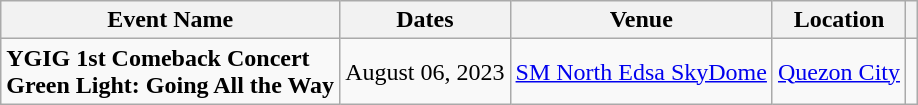<table class="wikitable">
<tr>
<th>Event Name</th>
<th>Dates</th>
<th>Venue</th>
<th>Location</th>
<th></th>
</tr>
<tr>
<td><strong>YGIG 1st Comeback Concert<br>Green Light: Going All the Way</strong></td>
<td>August 06, 2023</td>
<td><a href='#'>SM North Edsa SkyDome</a></td>
<td><a href='#'>Quezon City</a></td>
<td></td>
</tr>
</table>
